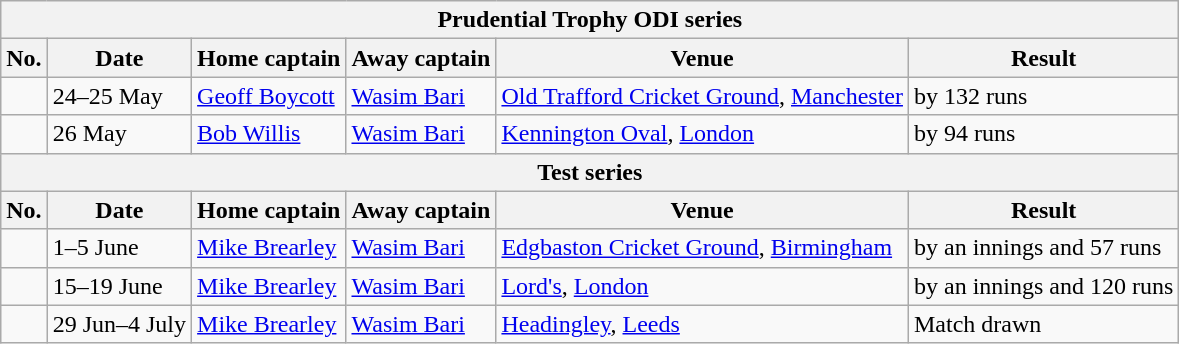<table class="wikitable">
<tr>
<th colspan="9">Prudential Trophy ODI series</th>
</tr>
<tr>
<th>No.</th>
<th>Date</th>
<th>Home captain</th>
<th>Away captain</th>
<th>Venue</th>
<th>Result</th>
</tr>
<tr>
<td></td>
<td>24–25 May</td>
<td><a href='#'>Geoff Boycott</a></td>
<td><a href='#'>Wasim Bari</a></td>
<td><a href='#'>Old Trafford Cricket Ground</a>, <a href='#'>Manchester</a></td>
<td> by 132 runs</td>
</tr>
<tr>
<td></td>
<td>26 May</td>
<td><a href='#'>Bob Willis</a></td>
<td><a href='#'>Wasim Bari</a></td>
<td><a href='#'>Kennington Oval</a>, <a href='#'>London</a></td>
<td> by 94 runs</td>
</tr>
<tr>
<th colspan="9">Test series</th>
</tr>
<tr>
<th>No.</th>
<th>Date</th>
<th>Home captain</th>
<th>Away captain</th>
<th>Venue</th>
<th>Result</th>
</tr>
<tr>
<td></td>
<td>1–5 June</td>
<td><a href='#'>Mike Brearley</a></td>
<td><a href='#'>Wasim Bari</a></td>
<td><a href='#'>Edgbaston Cricket Ground</a>, <a href='#'>Birmingham</a></td>
<td> by an innings and 57 runs</td>
</tr>
<tr>
<td></td>
<td>15–19 June</td>
<td><a href='#'>Mike Brearley</a></td>
<td><a href='#'>Wasim Bari</a></td>
<td><a href='#'>Lord's</a>, <a href='#'>London</a></td>
<td> by an innings and 120 runs</td>
</tr>
<tr>
<td></td>
<td>29 Jun–4 July</td>
<td><a href='#'>Mike Brearley</a></td>
<td><a href='#'>Wasim Bari</a></td>
<td><a href='#'>Headingley</a>, <a href='#'>Leeds</a></td>
<td>Match drawn</td>
</tr>
</table>
